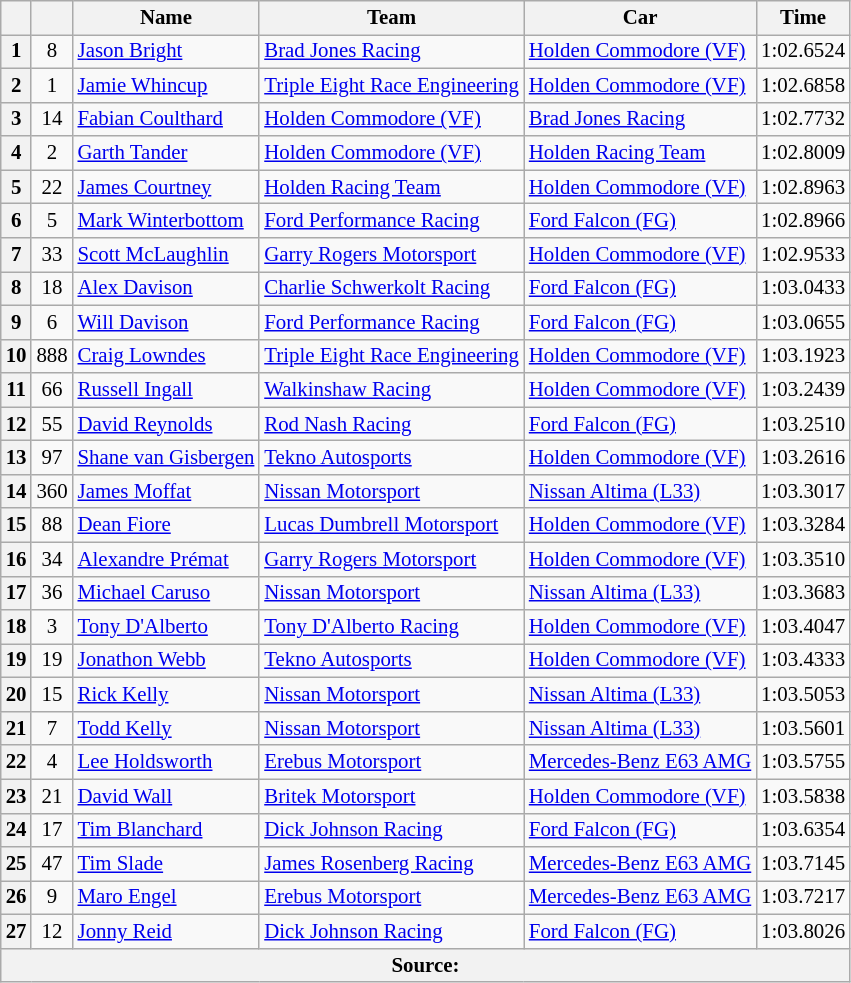<table class="wikitable" style="font-size: 87%">
<tr>
<th></th>
<th></th>
<th>Name</th>
<th>Team</th>
<th>Car</th>
<th>Time</th>
</tr>
<tr>
<th>1</th>
<td align="center">8</td>
<td> <a href='#'>Jason Bright</a></td>
<td><a href='#'>Brad Jones Racing</a></td>
<td><a href='#'>Holden Commodore (VF)</a></td>
<td>1:02.6524</td>
</tr>
<tr>
<th>2</th>
<td align="center">1</td>
<td> <a href='#'>Jamie Whincup</a></td>
<td><a href='#'>Triple Eight Race Engineering</a></td>
<td><a href='#'>Holden Commodore (VF)</a></td>
<td>1:02.6858</td>
</tr>
<tr>
<th>3</th>
<td align="center">14</td>
<td> <a href='#'>Fabian Coulthard</a></td>
<td><a href='#'>Holden Commodore (VF)</a></td>
<td><a href='#'>Brad Jones Racing</a></td>
<td>1:02.7732</td>
</tr>
<tr>
<th>4</th>
<td align="center">2</td>
<td> <a href='#'>Garth Tander</a></td>
<td><a href='#'>Holden Commodore (VF)</a></td>
<td><a href='#'>Holden Racing Team</a></td>
<td>1:02.8009</td>
</tr>
<tr>
<th>5</th>
<td align="center">22</td>
<td> <a href='#'>James Courtney</a></td>
<td><a href='#'>Holden Racing Team</a></td>
<td><a href='#'>Holden Commodore (VF)</a></td>
<td>1:02.8963</td>
</tr>
<tr>
<th>6</th>
<td align="center">5</td>
<td> <a href='#'>Mark Winterbottom</a></td>
<td><a href='#'>Ford Performance Racing</a></td>
<td><a href='#'>Ford Falcon (FG)</a></td>
<td>1:02.8966</td>
</tr>
<tr>
<th>7</th>
<td align="center">33</td>
<td> <a href='#'>Scott McLaughlin</a></td>
<td><a href='#'>Garry Rogers Motorsport</a></td>
<td><a href='#'>Holden Commodore (VF)</a></td>
<td>1:02.9533</td>
</tr>
<tr>
<th>8</th>
<td align="center">18</td>
<td> <a href='#'>Alex Davison</a></td>
<td><a href='#'>Charlie Schwerkolt Racing</a></td>
<td><a href='#'>Ford Falcon (FG)</a></td>
<td>1:03.0433</td>
</tr>
<tr>
<th>9</th>
<td align="center">6</td>
<td> <a href='#'>Will Davison</a></td>
<td><a href='#'>Ford Performance Racing</a></td>
<td><a href='#'>Ford Falcon (FG)</a></td>
<td>1:03.0655</td>
</tr>
<tr>
<th>10</th>
<td align="center">888</td>
<td> <a href='#'>Craig Lowndes</a></td>
<td><a href='#'>Triple Eight Race Engineering</a></td>
<td><a href='#'>Holden Commodore (VF)</a></td>
<td>1:03.1923</td>
</tr>
<tr>
<th>11</th>
<td align="center">66</td>
<td> <a href='#'>Russell Ingall</a></td>
<td><a href='#'>Walkinshaw Racing</a></td>
<td><a href='#'>Holden Commodore (VF)</a></td>
<td>1:03.2439</td>
</tr>
<tr>
<th>12</th>
<td align="center">55</td>
<td> <a href='#'>David Reynolds</a></td>
<td><a href='#'>Rod Nash Racing</a></td>
<td><a href='#'>Ford Falcon (FG)</a></td>
<td>1:03.2510</td>
</tr>
<tr>
<th>13</th>
<td align="center">97</td>
<td> <a href='#'>Shane van Gisbergen</a></td>
<td><a href='#'>Tekno Autosports</a></td>
<td><a href='#'>Holden Commodore (VF)</a></td>
<td>1:03.2616</td>
</tr>
<tr>
<th>14</th>
<td align="center">360</td>
<td> <a href='#'>James Moffat</a></td>
<td><a href='#'>Nissan Motorsport</a></td>
<td><a href='#'>Nissan Altima (L33)</a></td>
<td>1:03.3017</td>
</tr>
<tr>
<th>15</th>
<td align="center">88</td>
<td> <a href='#'>Dean Fiore</a></td>
<td><a href='#'>Lucas Dumbrell Motorsport</a></td>
<td><a href='#'>Holden Commodore (VF)</a></td>
<td>1:03.3284</td>
</tr>
<tr>
<th>16</th>
<td align="center">34</td>
<td> <a href='#'>Alexandre Prémat</a></td>
<td><a href='#'>Garry Rogers Motorsport</a></td>
<td><a href='#'>Holden Commodore (VF)</a></td>
<td>1:03.3510</td>
</tr>
<tr>
<th>17</th>
<td align="center">36</td>
<td> <a href='#'>Michael Caruso</a></td>
<td><a href='#'>Nissan Motorsport</a></td>
<td><a href='#'>Nissan Altima (L33)</a></td>
<td>1:03.3683</td>
</tr>
<tr>
<th>18</th>
<td align="center">3</td>
<td> <a href='#'>Tony D'Alberto</a></td>
<td><a href='#'>Tony D'Alberto Racing</a></td>
<td><a href='#'>Holden Commodore (VF)</a></td>
<td>1:03.4047</td>
</tr>
<tr>
<th>19</th>
<td align="center">19</td>
<td> <a href='#'>Jonathon Webb</a></td>
<td><a href='#'>Tekno Autosports</a></td>
<td><a href='#'>Holden Commodore (VF)</a></td>
<td>1:03.4333</td>
</tr>
<tr>
<th>20</th>
<td align="center">15</td>
<td> <a href='#'>Rick Kelly</a></td>
<td><a href='#'>Nissan Motorsport</a></td>
<td><a href='#'>Nissan Altima (L33)</a></td>
<td>1:03.5053</td>
</tr>
<tr>
<th>21</th>
<td align="center">7</td>
<td> <a href='#'>Todd Kelly</a></td>
<td><a href='#'>Nissan Motorsport</a></td>
<td><a href='#'>Nissan Altima (L33)</a></td>
<td>1:03.5601</td>
</tr>
<tr>
<th>22</th>
<td align="center">4</td>
<td> <a href='#'>Lee Holdsworth</a></td>
<td><a href='#'>Erebus Motorsport</a></td>
<td><a href='#'>Mercedes-Benz E63 AMG</a></td>
<td>1:03.5755</td>
</tr>
<tr>
<th>23</th>
<td align="center">21</td>
<td> <a href='#'>David Wall</a></td>
<td><a href='#'>Britek Motorsport</a></td>
<td><a href='#'>Holden Commodore (VF)</a></td>
<td>1:03.5838</td>
</tr>
<tr>
<th>24</th>
<td align="center">17</td>
<td> <a href='#'>Tim Blanchard</a></td>
<td><a href='#'>Dick Johnson Racing</a></td>
<td><a href='#'>Ford Falcon (FG)</a></td>
<td>1:03.6354</td>
</tr>
<tr>
<th>25</th>
<td align="center">47</td>
<td> <a href='#'>Tim Slade</a></td>
<td><a href='#'>James Rosenberg Racing</a></td>
<td><a href='#'>Mercedes-Benz E63 AMG</a></td>
<td>1:03.7145</td>
</tr>
<tr>
<th>26</th>
<td align="center">9</td>
<td> <a href='#'>Maro Engel</a></td>
<td><a href='#'>Erebus Motorsport</a></td>
<td><a href='#'>Mercedes-Benz E63 AMG</a></td>
<td>1:03.7217</td>
</tr>
<tr>
<th>27</th>
<td align="center">12</td>
<td> <a href='#'>Jonny Reid</a></td>
<td><a href='#'>Dick Johnson Racing</a></td>
<td><a href='#'>Ford Falcon (FG)</a></td>
<td>1:03.8026</td>
</tr>
<tr>
<th colspan="6">Source: </th>
</tr>
</table>
